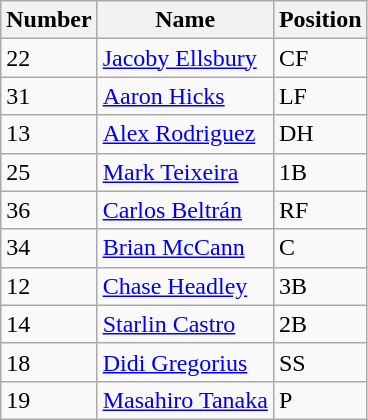<table class=wikitable>
<tr>
<th>Number</th>
<th>Name</th>
<th>Position</th>
</tr>
<tr>
<td>22</td>
<td><a href='#'>Jacoby Ellsbury</a></td>
<td>CF</td>
</tr>
<tr>
<td>31</td>
<td><a href='#'>Aaron Hicks</a></td>
<td>LF</td>
</tr>
<tr>
<td>13</td>
<td><a href='#'>Alex Rodriguez</a></td>
<td>DH</td>
</tr>
<tr>
<td>25</td>
<td><a href='#'>Mark Teixeira</a></td>
<td>1B</td>
</tr>
<tr>
<td>36</td>
<td><a href='#'>Carlos Beltrán</a></td>
<td>RF</td>
</tr>
<tr>
<td>34</td>
<td><a href='#'>Brian McCann</a></td>
<td>C</td>
</tr>
<tr>
<td>12</td>
<td><a href='#'>Chase Headley</a></td>
<td>3B</td>
</tr>
<tr>
<td>14</td>
<td><a href='#'>Starlin Castro</a></td>
<td>2B</td>
</tr>
<tr>
<td>18</td>
<td><a href='#'>Didi Gregorius</a></td>
<td>SS</td>
</tr>
<tr>
<td>19</td>
<td><a href='#'>Masahiro Tanaka</a></td>
<td>P</td>
</tr>
</table>
